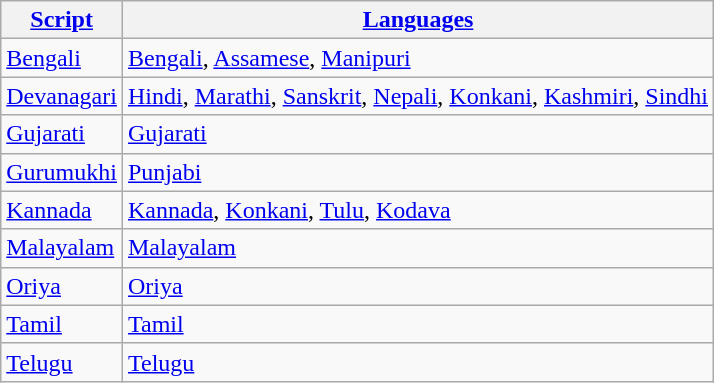<table class="wikitable">
<tr>
<th><a href='#'>Script</a></th>
<th><a href='#'>Languages</a></th>
</tr>
<tr>
<td><a href='#'>Bengali</a></td>
<td><a href='#'>Bengali</a>, <a href='#'>Assamese</a>, <a href='#'>Manipuri</a></td>
</tr>
<tr>
<td><a href='#'>Devanagari</a></td>
<td><a href='#'>Hindi</a>, <a href='#'>Marathi</a>, <a href='#'>Sanskrit</a>, <a href='#'>Nepali</a>, <a href='#'>Konkani</a>, <a href='#'>Kashmiri</a>, <a href='#'>Sindhi</a></td>
</tr>
<tr>
<td><a href='#'>Gujarati</a></td>
<td><a href='#'>Gujarati</a></td>
</tr>
<tr>
<td><a href='#'>Gurumukhi</a></td>
<td><a href='#'>Punjabi</a></td>
</tr>
<tr>
<td><a href='#'>Kannada</a></td>
<td><a href='#'>Kannada</a>, <a href='#'>Konkani</a>, <a href='#'>Tulu</a>, <a href='#'>Kodava</a></td>
</tr>
<tr>
<td><a href='#'>Malayalam</a></td>
<td><a href='#'>Malayalam</a></td>
</tr>
<tr>
<td><a href='#'>Oriya</a></td>
<td><a href='#'>Oriya</a></td>
</tr>
<tr>
<td><a href='#'>Tamil</a></td>
<td><a href='#'>Tamil</a></td>
</tr>
<tr>
<td><a href='#'>Telugu</a></td>
<td><a href='#'>Telugu</a></td>
</tr>
</table>
